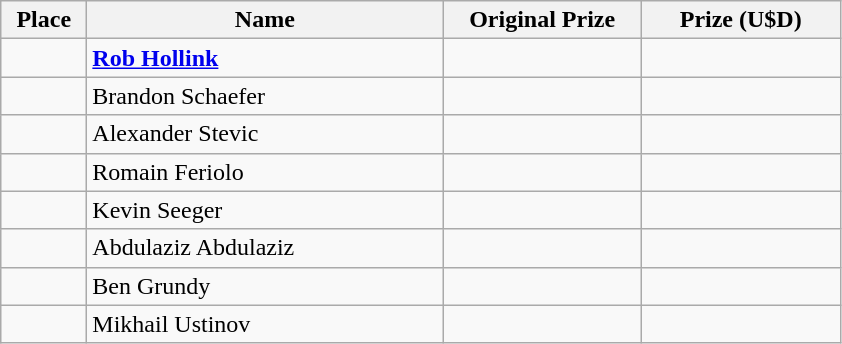<table class="wikitable">
<tr>
<th width="50">Place</th>
<th width="230">Name</th>
<th width="125">Original Prize</th>
<th width="125">Prize (U$D)</th>
</tr>
<tr>
<td></td>
<td> <strong><a href='#'>Rob Hollink</a></strong></td>
<td></td>
<td></td>
</tr>
<tr>
<td></td>
<td> Brandon Schaefer</td>
<td></td>
<td></td>
</tr>
<tr>
<td></td>
<td> Alexander Stevic</td>
<td></td>
<td></td>
</tr>
<tr>
<td></td>
<td> Romain Feriolo</td>
<td></td>
<td></td>
</tr>
<tr>
<td></td>
<td> Kevin Seeger</td>
<td></td>
<td></td>
</tr>
<tr>
<td></td>
<td> Abdulaziz Abdulaziz</td>
<td></td>
<td></td>
</tr>
<tr>
<td></td>
<td> Ben Grundy</td>
<td></td>
<td></td>
</tr>
<tr>
<td></td>
<td> Mikhail Ustinov</td>
<td></td>
<td></td>
</tr>
</table>
